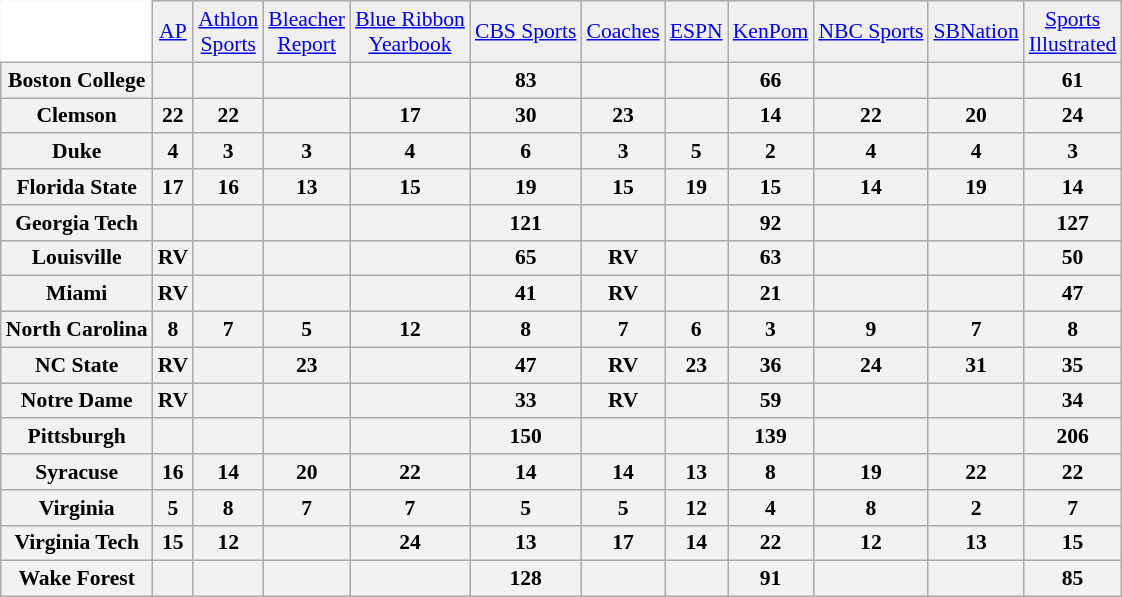<table class="wikitable" style="white-space:nowrap; font-size:90%;">
<tr>
<td style="background:white; border-top-style:hidden; border-left-style:hidden;"></td>
<td align="center" style="background:#f0f0f0;"><a href='#'>AP</a></td>
<td align="center" style="background:#f0f0f0;"><a href='#'>Athlon<br>Sports</a></td>
<td align="center" style="background:#f0f0f0;"><a href='#'>Bleacher<br>Report</a></td>
<td align="center" style="background:#f0f0f0;"><a href='#'>Blue Ribbon<br>Yearbook</a></td>
<td align="center" style="background:#f0f0f0;"><a href='#'>CBS Sports</a></td>
<td align="center" style="background:#f0f0f0;"><a href='#'>Coaches</a></td>
<td align="center" style="background:#f0f0f0;"><a href='#'>ESPN</a></td>
<td align="center" style="background:#f0f0f0;"><a href='#'>KenPom</a></td>
<td align="center" style="background:#f0f0f0;"><a href='#'>NBC Sports</a></td>
<td align="center" style="background:#f0f0f0;"><a href='#'>SBNation</a></td>
<td align="center" style="background:#f0f0f0;"><a href='#'>Sports<br>Illustrated</a></td>
</tr>
<tr style="text-align:center;">
<th style=>Boston College</th>
<th></th>
<th></th>
<th></th>
<th></th>
<th>83</th>
<th></th>
<th></th>
<th>66</th>
<th></th>
<th></th>
<th>61</th>
</tr>
<tr style="text-align:center;">
<th style=>Clemson</th>
<th>22</th>
<th>22</th>
<th></th>
<th>17</th>
<th>30</th>
<th>23</th>
<th></th>
<th>14</th>
<th>22</th>
<th>20</th>
<th>24</th>
</tr>
<tr style="text-align:center;">
<th style=>Duke</th>
<th>4</th>
<th>3</th>
<th>3</th>
<th>4</th>
<th>6</th>
<th>3</th>
<th>5</th>
<th>2</th>
<th>4</th>
<th>4</th>
<th>3</th>
</tr>
<tr style="text-align:center;">
<th style=>Florida State</th>
<th>17</th>
<th>16</th>
<th>13</th>
<th>15</th>
<th>19</th>
<th>15</th>
<th>19</th>
<th>15</th>
<th>14</th>
<th>19</th>
<th>14</th>
</tr>
<tr style="text-align:center;">
<th style=>Georgia Tech</th>
<th></th>
<th></th>
<th></th>
<th></th>
<th>121</th>
<th></th>
<th></th>
<th>92</th>
<th></th>
<th></th>
<th>127</th>
</tr>
<tr style="text-align:center;">
<th style=>Louisville</th>
<th>RV</th>
<th></th>
<th></th>
<th></th>
<th>65</th>
<th>RV</th>
<th></th>
<th>63</th>
<th></th>
<th></th>
<th>50</th>
</tr>
<tr style="text-align:center;">
<th style=>Miami</th>
<th>RV</th>
<th></th>
<th></th>
<th></th>
<th>41</th>
<th>RV</th>
<th></th>
<th>21</th>
<th></th>
<th></th>
<th>47</th>
</tr>
<tr style="text-align:center;">
<th style=>North Carolina</th>
<th>8</th>
<th>7</th>
<th>5</th>
<th>12</th>
<th>8</th>
<th>7</th>
<th>6</th>
<th>3</th>
<th>9</th>
<th>7</th>
<th>8</th>
</tr>
<tr style="text-align:center;">
<th style=>NC State</th>
<th>RV</th>
<th></th>
<th>23</th>
<th></th>
<th>47</th>
<th>RV</th>
<th>23</th>
<th>36</th>
<th>24</th>
<th>31</th>
<th>35</th>
</tr>
<tr style="text-align:center;">
<th style=>Notre Dame</th>
<th>RV</th>
<th></th>
<th></th>
<th></th>
<th>33</th>
<th>RV</th>
<th></th>
<th>59</th>
<th></th>
<th></th>
<th>34</th>
</tr>
<tr style="text-align:center;">
<th style=>Pittsburgh</th>
<th></th>
<th></th>
<th></th>
<th></th>
<th>150</th>
<th></th>
<th></th>
<th>139</th>
<th></th>
<th></th>
<th>206</th>
</tr>
<tr style="text-align:center;">
<th style=>Syracuse</th>
<th>16</th>
<th>14</th>
<th>20</th>
<th>22</th>
<th>14</th>
<th>14</th>
<th>13</th>
<th>8</th>
<th>19</th>
<th>22</th>
<th>22</th>
</tr>
<tr style="text-align:center;">
<th style=>Virginia</th>
<th>5</th>
<th>8</th>
<th>7</th>
<th>7</th>
<th>5</th>
<th>5</th>
<th>12</th>
<th>4</th>
<th>8</th>
<th>2</th>
<th>7</th>
</tr>
<tr style="text-align:center;">
<th style=>Virginia Tech</th>
<th>15</th>
<th>12</th>
<th></th>
<th>24</th>
<th>13</th>
<th>17</th>
<th>14</th>
<th>22</th>
<th>12</th>
<th>13</th>
<th>15</th>
</tr>
<tr style="text-align:center;">
<th style=>Wake Forest</th>
<th></th>
<th></th>
<th></th>
<th></th>
<th>128</th>
<th></th>
<th></th>
<th>91</th>
<th></th>
<th></th>
<th>85</th>
</tr>
</table>
